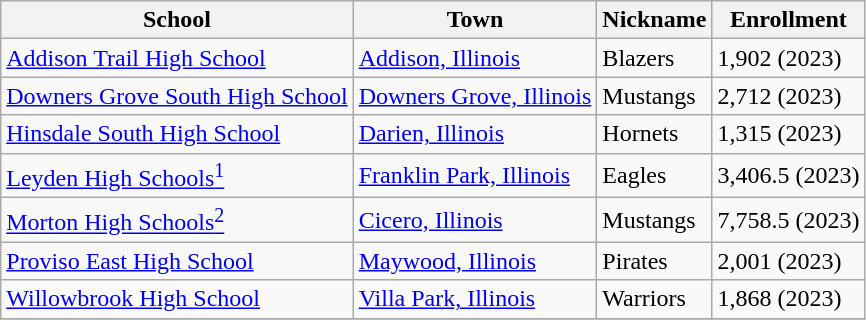<table class="wikitable">
<tr>
<th>School</th>
<th>Town</th>
<th>Nickname</th>
<th>Enrollment</th>
</tr>
<tr>
<td><a href='#'>Addison Trail High School</a></td>
<td><a href='#'>Addison, Illinois</a></td>
<td>Blazers</td>
<td>1,902 (2023)</td>
</tr>
<tr>
<td><a href='#'>Downers Grove South High School</a></td>
<td><a href='#'>Downers Grove, Illinois</a></td>
<td>Mustangs</td>
<td>2,712 (2023)</td>
</tr>
<tr>
<td><a href='#'>Hinsdale South High School</a></td>
<td><a href='#'>Darien, Illinois</a></td>
<td>Hornets</td>
<td>1,315 (2023)</td>
</tr>
<tr>
<td><a href='#'>Leyden High Schools</a><a href='#'><sup>1</sup></a></td>
<td><a href='#'>Franklin Park, Illinois</a></td>
<td>Eagles</td>
<td>3,406.5 (2023)</td>
</tr>
<tr>
<td><a href='#'>Morton High Schools</a><a href='#'><sup>2</sup></a></td>
<td><a href='#'>Cicero, Illinois</a></td>
<td>Mustangs</td>
<td>7,758.5 (2023)</td>
</tr>
<tr>
<td><a href='#'>Proviso East High School</a></td>
<td><a href='#'>Maywood, Illinois</a></td>
<td>Pirates</td>
<td>2,001 (2023)</td>
</tr>
<tr>
<td><a href='#'>Willowbrook High School</a></td>
<td><a href='#'>Villa Park, Illinois</a></td>
<td>Warriors</td>
<td>1,868 (2023)</td>
</tr>
<tr>
</tr>
</table>
